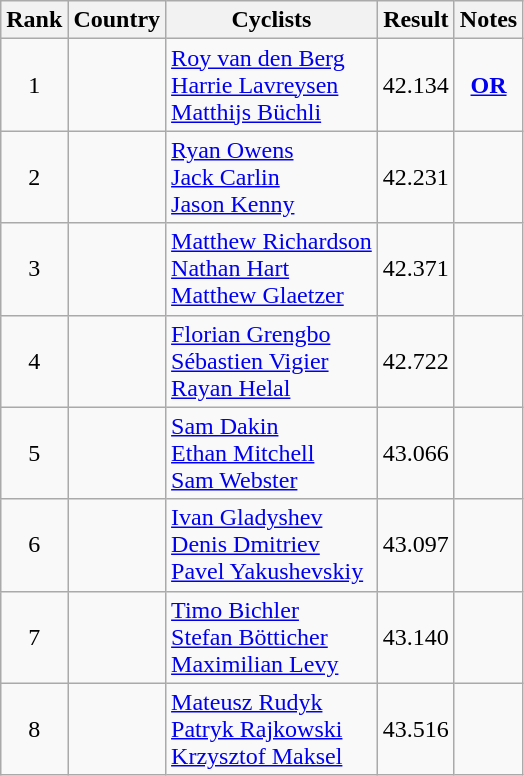<table class="wikitable sortable" style="text-align:center;">
<tr>
<th>Rank</th>
<th>Country</th>
<th class="unsortable">Cyclists</th>
<th>Result</th>
<th class="unsortable">Notes</th>
</tr>
<tr>
<td>1</td>
<td align=left></td>
<td align=left><a href='#'>Roy van den Berg</a><br><a href='#'>Harrie Lavreysen</a><br><a href='#'>Matthijs Büchli</a></td>
<td>42.134</td>
<td><strong><a href='#'>OR</a></strong></td>
</tr>
<tr>
<td>2</td>
<td align=left></td>
<td align=left><a href='#'>Ryan Owens</a><br><a href='#'>Jack Carlin</a><br><a href='#'>Jason Kenny</a></td>
<td>42.231</td>
<td></td>
</tr>
<tr>
<td>3</td>
<td align=left></td>
<td align=left><a href='#'>Matthew Richardson</a><br><a href='#'>Nathan Hart</a><br><a href='#'>Matthew Glaetzer</a></td>
<td>42.371</td>
<td></td>
</tr>
<tr>
<td>4</td>
<td align=left></td>
<td align=left><a href='#'>Florian Grengbo</a><br><a href='#'>Sébastien Vigier</a><br><a href='#'>Rayan Helal</a></td>
<td>42.722</td>
<td></td>
</tr>
<tr>
<td>5</td>
<td align=left></td>
<td align=left><a href='#'>Sam Dakin</a><br><a href='#'>Ethan Mitchell</a><br><a href='#'>Sam Webster</a></td>
<td>43.066</td>
<td></td>
</tr>
<tr>
<td>6</td>
<td align=left></td>
<td align=left><a href='#'>Ivan Gladyshev</a><br><a href='#'>Denis Dmitriev</a><br><a href='#'>Pavel Yakushevskiy</a></td>
<td>43.097</td>
<td></td>
</tr>
<tr>
<td>7</td>
<td align=left></td>
<td align=left><a href='#'>Timo Bichler</a><br><a href='#'>Stefan Bötticher</a><br><a href='#'>Maximilian Levy</a></td>
<td>43.140</td>
<td></td>
</tr>
<tr>
<td>8</td>
<td align=left></td>
<td align=left><a href='#'>Mateusz Rudyk</a><br><a href='#'>Patryk Rajkowski</a><br><a href='#'>Krzysztof Maksel</a></td>
<td>43.516</td>
<td></td>
</tr>
</table>
